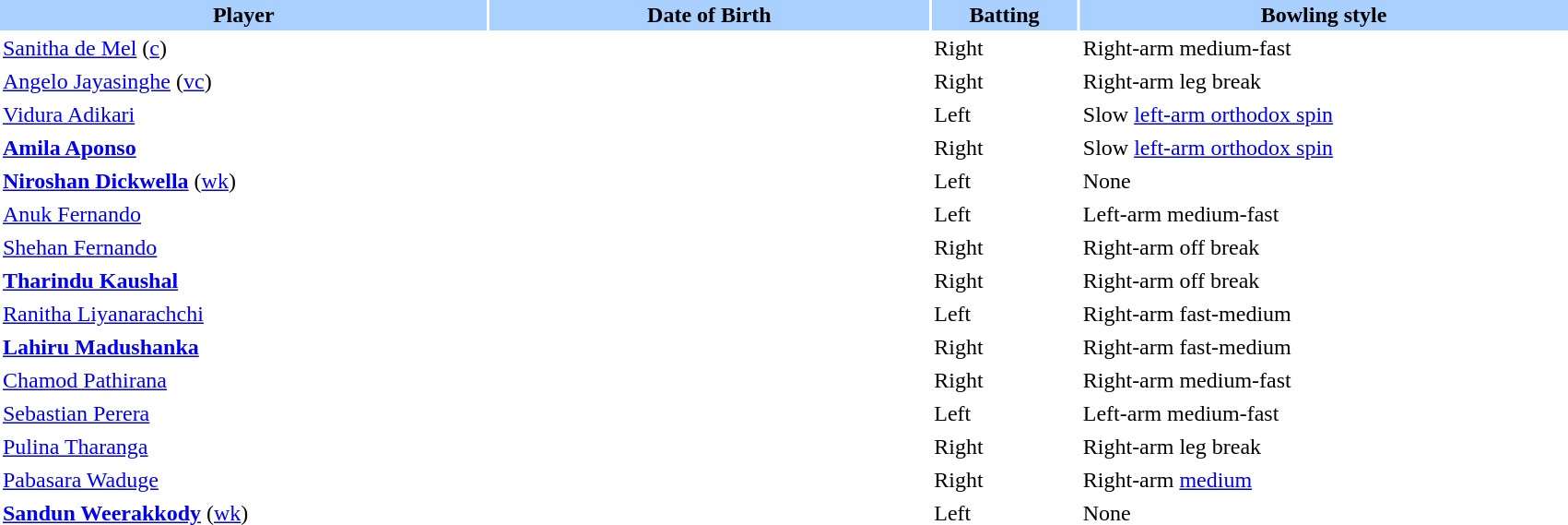<table border="0" cellspacing="2" cellpadding="2" style="width:90%;">
<tr style="background:#aad0ff;">
<th width=20%>Player</th>
<th width=18%>Date of Birth</th>
<th width=6%>Batting</th>
<th width=20%>Bowling style</th>
</tr>
<tr>
<td><a href='#'>Sanitha de Mel</a> (<a href='#'>c</a>)</td>
<td></td>
<td>Right</td>
<td>Right-arm medium-fast</td>
</tr>
<tr>
<td><a href='#'>Angelo Jayasinghe</a> (<a href='#'>vc</a>)</td>
<td></td>
<td>Right</td>
<td>Right-arm leg break</td>
</tr>
<tr>
<td><a href='#'>Vidura Adikari</a></td>
<td></td>
<td>Left</td>
<td>Slow <a href='#'>left-arm orthodox spin</a></td>
</tr>
<tr>
<td><strong><a href='#'>Amila Aponso</a></strong></td>
<td></td>
<td>Right</td>
<td>Slow <a href='#'>left-arm orthodox spin</a></td>
</tr>
<tr>
<td><strong><a href='#'>Niroshan Dickwella</a></strong> (<a href='#'>wk</a>)</td>
<td></td>
<td>Left</td>
<td>None</td>
</tr>
<tr>
<td><a href='#'>Anuk Fernando</a></td>
<td></td>
<td>Left</td>
<td>Left-arm medium-fast</td>
</tr>
<tr>
<td><a href='#'>Shehan Fernando</a></td>
<td></td>
<td>Right</td>
<td>Right-arm off break</td>
</tr>
<tr>
<td><strong><a href='#'>Tharindu Kaushal</a></strong></td>
<td></td>
<td>Right</td>
<td>Right-arm off break</td>
</tr>
<tr>
<td><a href='#'>Ranitha Liyanarachchi</a></td>
<td></td>
<td>Left</td>
<td>Right-arm fast-medium</td>
</tr>
<tr>
<td><strong><a href='#'>Lahiru Madushanka</a></strong></td>
<td></td>
<td>Right</td>
<td>Right-arm fast-medium</td>
</tr>
<tr>
<td><a href='#'>Chamod Pathirana</a></td>
<td></td>
<td>Right</td>
<td>Right-arm medium-fast</td>
</tr>
<tr>
<td><a href='#'>Sebastian Perera</a></td>
<td></td>
<td>Left</td>
<td>Left-arm medium-fast</td>
</tr>
<tr>
<td><a href='#'>Pulina Tharanga</a></td>
<td></td>
<td>Right</td>
<td>Right-arm leg break</td>
</tr>
<tr>
<td><a href='#'>Pabasara Waduge</a></td>
<td></td>
<td>Right</td>
<td>Right-arm <a href='#'>medium</a></td>
</tr>
<tr>
<td><strong><a href='#'>Sandun Weerakkody</a></strong> (<a href='#'>wk</a>)</td>
<td></td>
<td>Left</td>
<td>None</td>
</tr>
</table>
